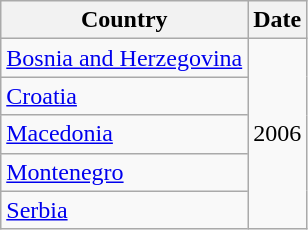<table class="wikitable">
<tr>
<th>Country</th>
<th>Date</th>
</tr>
<tr>
<td><a href='#'>Bosnia and Herzegovina</a></td>
<td rowspan="5">2006</td>
</tr>
<tr>
<td><a href='#'>Croatia</a></td>
</tr>
<tr>
<td><a href='#'>Macedonia</a></td>
</tr>
<tr>
<td><a href='#'>Montenegro</a></td>
</tr>
<tr>
<td><a href='#'>Serbia</a></td>
</tr>
</table>
